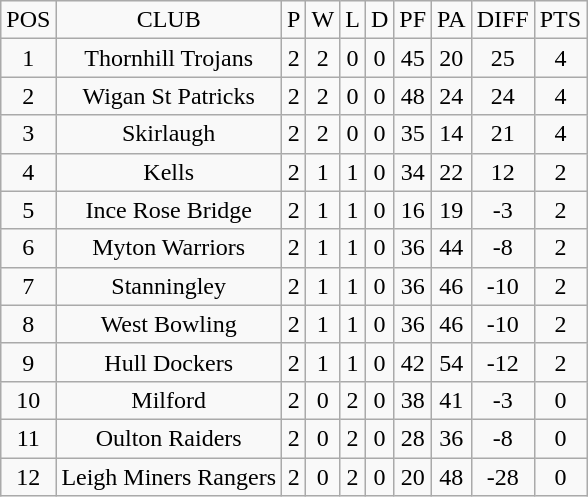<table class="wikitable" style="text-align: center;">
<tr>
<td>POS</td>
<td>CLUB</td>
<td>P</td>
<td>W</td>
<td>L</td>
<td>D</td>
<td>PF</td>
<td>PA</td>
<td>DIFF</td>
<td>PTS</td>
</tr>
<tr>
<td>1</td>
<td>Thornhill Trojans</td>
<td>2</td>
<td>2</td>
<td>0</td>
<td>0</td>
<td>45</td>
<td>20</td>
<td>25</td>
<td>4</td>
</tr>
<tr>
<td>2</td>
<td>Wigan St Patricks</td>
<td>2</td>
<td>2</td>
<td>0</td>
<td>0</td>
<td>48</td>
<td>24</td>
<td>24</td>
<td>4</td>
</tr>
<tr>
<td>3</td>
<td>Skirlaugh</td>
<td>2</td>
<td>2</td>
<td>0</td>
<td>0</td>
<td>35</td>
<td>14</td>
<td>21</td>
<td>4</td>
</tr>
<tr>
<td>4</td>
<td>Kells</td>
<td>2</td>
<td>1</td>
<td>1</td>
<td>0</td>
<td>34</td>
<td>22</td>
<td>12</td>
<td>2</td>
</tr>
<tr>
<td>5</td>
<td>Ince Rose Bridge</td>
<td>2</td>
<td>1</td>
<td>1</td>
<td>0</td>
<td>16</td>
<td>19</td>
<td>-3</td>
<td>2</td>
</tr>
<tr>
<td>6</td>
<td>Myton Warriors</td>
<td>2</td>
<td>1</td>
<td>1</td>
<td>0</td>
<td>36</td>
<td>44</td>
<td>-8</td>
<td>2</td>
</tr>
<tr>
<td>7</td>
<td>Stanningley</td>
<td>2</td>
<td>1</td>
<td>1</td>
<td>0</td>
<td>36</td>
<td>46</td>
<td>-10</td>
<td>2</td>
</tr>
<tr>
<td>8</td>
<td>West Bowling</td>
<td>2</td>
<td>1</td>
<td>1</td>
<td>0</td>
<td>36</td>
<td>46</td>
<td>-10</td>
<td>2</td>
</tr>
<tr>
<td>9</td>
<td>Hull Dockers</td>
<td>2</td>
<td>1</td>
<td>1</td>
<td>0</td>
<td>42</td>
<td>54</td>
<td>-12</td>
<td>2</td>
</tr>
<tr>
<td>10</td>
<td>Milford</td>
<td>2</td>
<td>0</td>
<td>2</td>
<td>0</td>
<td>38</td>
<td>41</td>
<td>-3</td>
<td>0</td>
</tr>
<tr>
<td>11</td>
<td>Oulton Raiders</td>
<td>2</td>
<td>0</td>
<td>2</td>
<td>0</td>
<td>28</td>
<td>36</td>
<td>-8</td>
<td>0</td>
</tr>
<tr>
<td>12</td>
<td>Leigh Miners Rangers</td>
<td>2</td>
<td>0</td>
<td>2</td>
<td>0</td>
<td>20</td>
<td>48</td>
<td>-28</td>
<td>0</td>
</tr>
</table>
